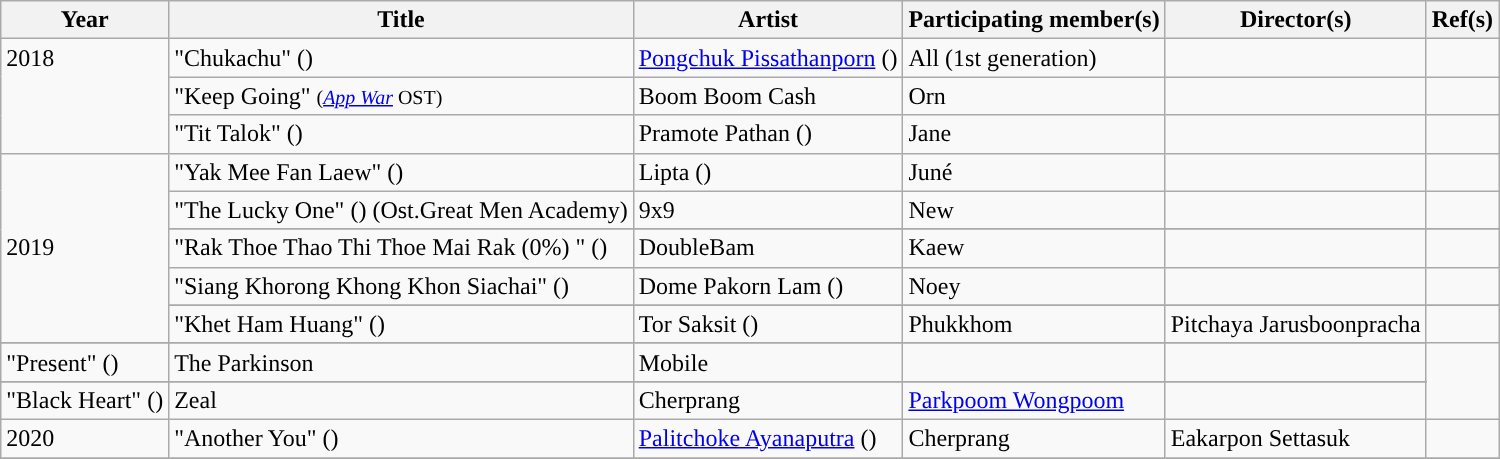<table class="wikitable" style="text-align:left; ">
<tr style="vertical-align:top;">
<th>Year</th>
<th>Title</th>
<th>Artist</th>
<th>Participating member(s)</th>
<th>Director(s)</th>
<th>Ref(s)</th>
</tr>
<tr style="vertical-align:top;">
<td rowspan="3">2018</td>
<td>"Chukachu" ()</td>
<td><a href='#'>Pongchuk Pissathanporn</a> ()</td>
<td>All (1st generation)</td>
<td></td>
<td></td>
</tr>
<tr style="vertical-align:top;">
<td>"Keep Going" <small>(<em><a href='#'>App War</a></em> OST)</small></td>
<td>Boom Boom Cash</td>
<td>Orn</td>
<td></td>
<td></td>
</tr>
<tr style="vertical-align:top;">
<td>"Tit Talok" ()</td>
<td>Pramote Pathan ()</td>
<td>Jane</td>
<td></td>
<td></td>
</tr>
<tr>
<td rowspan="7">2019</td>
<td>"Yak Mee Fan Laew" ()</td>
<td>Lipta ()</td>
<td>Juné</td>
<td></td>
<td></td>
</tr>
<tr style="vertical-align:top;">
<td>"The Lucky One" () (Ost.Great Men Academy)</td>
<td>9x9</td>
<td>New</td>
<td></td>
<td></td>
</tr>
<tr>
</tr>
<tr style="vertical-align:top;">
<td>"Rak Thoe Thao Thi Thoe Mai Rak (0%) " ()</td>
<td>DoubleBam</td>
<td>Kaew</td>
<td></td>
<td></td>
</tr>
<tr style="vertical-align:top;">
<td>"Siang Khorong Khong Khon Siachai" ()</td>
<td>Dome Pakorn Lam ()</td>
<td>Noey</td>
<td></td>
<td></td>
</tr>
<tr>
</tr>
<tr style="vertical-align:top;">
<td>"Khet Ham Huang" ()</td>
<td>Tor Saksit ()</td>
<td>Phukkhom</td>
<td>Pitchaya Jarusboonpracha</td>
<td></td>
</tr>
<tr>
</tr>
<tr>
</tr>
<tr style="vertical-align:top;">
<td>"Present" ()</td>
<td>The Parkinson</td>
<td>Mobile</td>
<td></td>
<td></td>
</tr>
<tr>
</tr>
<tr>
</tr>
<tr style="vertical-align:top;">
<td>"Black Heart" ()</td>
<td>Zeal</td>
<td>Cherprang</td>
<td><a href='#'>Parkpoom Wongpoom</a></td>
<td></td>
</tr>
<tr>
<td>2020</td>
<td>"Another You" ()</td>
<td><a href='#'>Palitchoke Ayanaputra</a> ()</td>
<td>Cherprang</td>
<td>Eakarpon Settasuk</td>
<td></td>
</tr>
<tr>
</tr>
</table>
